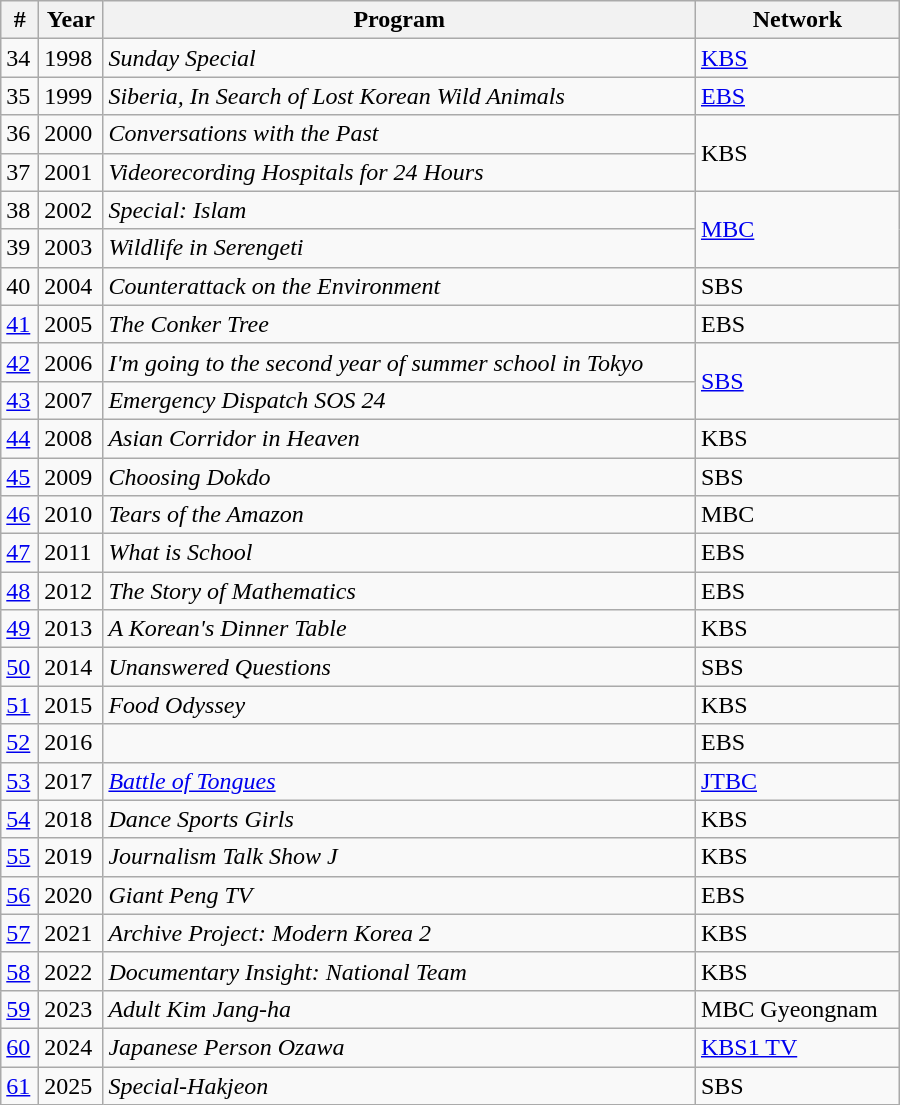<table class="wikitable" style="width:600px">
<tr>
<th>#</th>
<th>Year</th>
<th>Program</th>
<th>Network</th>
</tr>
<tr>
<td>34</td>
<td>1998</td>
<td><em>Sunday Special</em></td>
<td><a href='#'>KBS</a></td>
</tr>
<tr>
<td>35</td>
<td>1999</td>
<td><em>Siberia, In Search of Lost Korean Wild Animals</em></td>
<td><a href='#'>EBS</a></td>
</tr>
<tr>
<td>36</td>
<td>2000</td>
<td><em>Conversations with the Past</em></td>
<td rowspan="2">KBS</td>
</tr>
<tr>
<td>37</td>
<td>2001</td>
<td><em>Videorecording Hospitals for 24 Hours</em></td>
</tr>
<tr>
<td>38</td>
<td>2002</td>
<td><em>Special: Islam</em></td>
<td rowspan="2"><a href='#'>MBC</a></td>
</tr>
<tr>
<td>39</td>
<td>2003</td>
<td><em>Wildlife in Serengeti</em></td>
</tr>
<tr>
<td>40</td>
<td>2004</td>
<td><em>Counterattack on the Environment</em></td>
<td>SBS</td>
</tr>
<tr>
<td><a href='#'>41</a></td>
<td>2005</td>
<td><em>The Conker Tree</em></td>
<td>EBS</td>
</tr>
<tr>
<td><a href='#'>42</a></td>
<td>2006</td>
<td><em>I'm going to the second year of summer school in Tokyo</em></td>
<td rowspan="2"><a href='#'>SBS</a></td>
</tr>
<tr>
<td><a href='#'>43</a></td>
<td>2007</td>
<td><em>Emergency Dispatch SOS 24</em></td>
</tr>
<tr>
<td><a href='#'>44</a></td>
<td>2008</td>
<td><em>Asian Corridor in Heaven</em></td>
<td>KBS</td>
</tr>
<tr>
<td><a href='#'>45</a></td>
<td>2009</td>
<td><em>Choosing Dokdo</em></td>
<td>SBS</td>
</tr>
<tr>
<td><a href='#'>46</a></td>
<td>2010</td>
<td><em>Tears of the Amazon</em></td>
<td>MBC</td>
</tr>
<tr>
<td><a href='#'>47</a></td>
<td>2011</td>
<td><em>What is School</em></td>
<td>EBS</td>
</tr>
<tr>
<td><a href='#'>48</a></td>
<td>2012</td>
<td><em>The Story of Mathematics</em></td>
<td>EBS</td>
</tr>
<tr>
<td><a href='#'>49</a></td>
<td>2013</td>
<td><em>A Korean's Dinner Table</em></td>
<td>KBS</td>
</tr>
<tr>
<td><a href='#'>50</a></td>
<td>2014</td>
<td><em>Unanswered Questions</em></td>
<td>SBS</td>
</tr>
<tr>
<td><a href='#'>51</a></td>
<td>2015</td>
<td><em>Food Odyssey</em></td>
<td>KBS</td>
</tr>
<tr>
<td><a href='#'>52</a></td>
<td>2016</td>
<td><em></em></td>
<td>EBS</td>
</tr>
<tr>
<td><a href='#'>53</a></td>
<td>2017</td>
<td><em><a href='#'>Battle of Tongues</a></em></td>
<td><a href='#'>JTBC</a></td>
</tr>
<tr>
<td><a href='#'>54</a></td>
<td>2018</td>
<td><em>Dance Sports Girls</em></td>
<td>KBS</td>
</tr>
<tr>
<td><a href='#'>55</a></td>
<td>2019</td>
<td><em>Journalism Talk Show J</em></td>
<td>KBS</td>
</tr>
<tr>
<td><a href='#'>56</a></td>
<td>2020</td>
<td><em>Giant Peng TV</em></td>
<td>EBS</td>
</tr>
<tr>
<td><a href='#'>57</a></td>
<td>2021</td>
<td><em>Archive Project: Modern Korea 2</em></td>
<td>KBS</td>
</tr>
<tr>
<td><a href='#'>58</a></td>
<td>2022</td>
<td><em>Documentary Insight: National Team</em></td>
<td>KBS</td>
</tr>
<tr>
<td><a href='#'>59</a></td>
<td>2023</td>
<td><em>Adult Kim Jang-ha</em></td>
<td>MBC Gyeongnam</td>
</tr>
<tr>
<td><a href='#'>60</a></td>
<td>2024</td>
<td><em>Japanese Person Ozawa</em></td>
<td><a href='#'>KBS1 TV</a></td>
</tr>
<tr>
<td><a href='#'>61</a></td>
<td>2025</td>
<td><em>Special-Hakjeon</em></td>
<td>SBS</td>
</tr>
</table>
